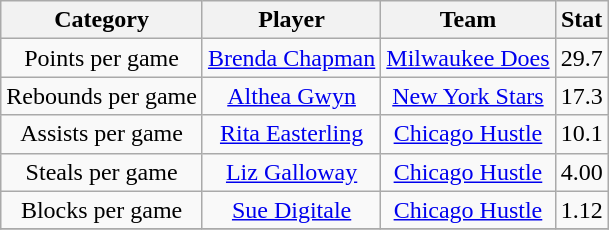<table class="wikitable" style="text-align:center">
<tr>
<th>Category</th>
<th>Player</th>
<th>Team</th>
<th>Stat</th>
</tr>
<tr>
<td>Points per game</td>
<td><a href='#'>Brenda Chapman</a></td>
<td><a href='#'>Milwaukee Does</a></td>
<td>29.7</td>
</tr>
<tr>
<td>Rebounds per game</td>
<td><a href='#'>Althea Gwyn</a></td>
<td><a href='#'>New York Stars</a></td>
<td>17.3</td>
</tr>
<tr>
<td>Assists per game</td>
<td><a href='#'>Rita Easterling</a></td>
<td><a href='#'>Chicago Hustle</a></td>
<td>10.1</td>
</tr>
<tr>
<td>Steals per game</td>
<td><a href='#'>Liz Galloway</a></td>
<td><a href='#'>Chicago Hustle</a></td>
<td>4.00</td>
</tr>
<tr>
<td>Blocks per game</td>
<td><a href='#'>Sue Digitale</a></td>
<td><a href='#'>Chicago Hustle</a></td>
<td>1.12</td>
</tr>
<tr>
</tr>
</table>
